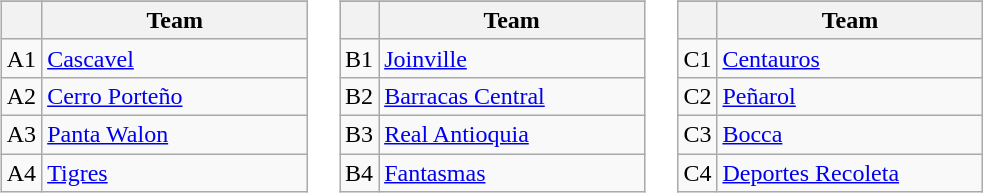<table>
<tr valign=top>
<td width=33.3%><br><table class="wikitable">
<tr>
</tr>
<tr>
<th></th>
<th width=170>Team</th>
</tr>
<tr>
<td align=center>A1</td>
<td> <a href='#'>Cascavel</a></td>
</tr>
<tr>
<td align=center>A2</td>
<td> <a href='#'>Cerro Porteño</a></td>
</tr>
<tr>
<td align=center>A3</td>
<td> <a href='#'>Panta Walon</a></td>
</tr>
<tr>
<td align=center>A4</td>
<td> <a href='#'>Tigres</a></td>
</tr>
</table>
</td>
<td width=33.3%><br><table class="wikitable">
<tr>
</tr>
<tr>
<th></th>
<th width=170>Team</th>
</tr>
<tr>
<td align=center>B1</td>
<td> <a href='#'>Joinville</a></td>
</tr>
<tr>
<td align=center>B2</td>
<td> <a href='#'>Barracas Central</a></td>
</tr>
<tr>
<td align=center>B3</td>
<td> <a href='#'>Real Antioquia</a></td>
</tr>
<tr>
<td align=center>B4</td>
<td> <a href='#'>Fantasmas</a></td>
</tr>
</table>
</td>
<td width=33.3%><br><table class="wikitable">
<tr>
</tr>
<tr>
<th></th>
<th width=170>Team</th>
</tr>
<tr>
<td align=center>C1</td>
<td> <a href='#'>Centauros</a></td>
</tr>
<tr>
<td align=center>C2</td>
<td> <a href='#'>Peñarol</a></td>
</tr>
<tr>
<td align=center>C3</td>
<td> <a href='#'>Bocca</a></td>
</tr>
<tr>
<td align=center>C4</td>
<td> <a href='#'>Deportes Recoleta</a></td>
</tr>
</table>
</td>
</tr>
</table>
